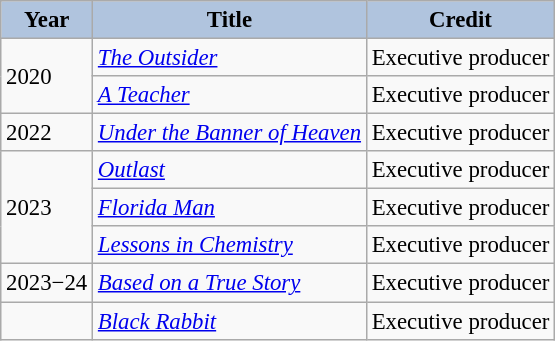<table class="wikitable" style="font-size:95%;">
<tr>
<th style="background:#B0C4DE;">Year</th>
<th style="background:#B0C4DE;">Title</th>
<th style="background:#B0C4DE;">Credit</th>
</tr>
<tr>
<td rowspan=2>2020</td>
<td><em><a href='#'>The Outsider</a></em></td>
<td>Executive producer</td>
</tr>
<tr>
<td><em><a href='#'>A Teacher</a></em></td>
<td>Executive producer</td>
</tr>
<tr>
<td>2022</td>
<td><em><a href='#'>Under the Banner of Heaven</a></em></td>
<td>Executive producer</td>
</tr>
<tr>
<td rowspan=3>2023</td>
<td><em><a href='#'>Outlast</a></em></td>
<td>Executive producer</td>
</tr>
<tr>
<td><em><a href='#'>Florida Man</a></em></td>
<td>Executive producer</td>
</tr>
<tr>
<td><em><a href='#'>Lessons in Chemistry</a></em></td>
<td>Executive producer</td>
</tr>
<tr>
<td>2023−24</td>
<td><em><a href='#'>Based on a True Story</a></em></td>
<td>Executive producer</td>
</tr>
<tr>
<td></td>
<td><em><a href='#'>Black Rabbit</a></em></td>
<td>Executive producer</td>
</tr>
</table>
